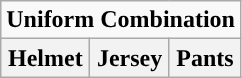<table class="wikitable">
<tr>
<td align="center" Colspan="3"><strong>Uniform Combination</strong></td>
</tr>
<tr align="center">
<th>Helmet</th>
<th>Jersey</th>
<th>Pants</th>
</tr>
</table>
